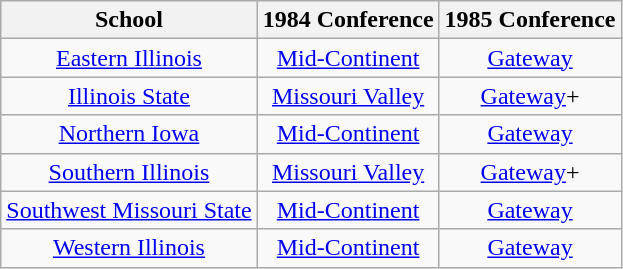<table class="wikitable sortable">
<tr>
<th>School</th>
<th>1984 Conference</th>
<th>1985 Conference</th>
</tr>
<tr style="text-align:center;">
<td><a href='#'>Eastern Illinois</a></td>
<td><a href='#'>Mid-Continent</a></td>
<td><a href='#'>Gateway</a></td>
</tr>
<tr style="text-align:center;">
<td><a href='#'>Illinois State</a></td>
<td><a href='#'>Missouri Valley</a></td>
<td><a href='#'>Gateway</a>+</td>
</tr>
<tr style="text-align:center;">
<td><a href='#'>Northern Iowa</a></td>
<td><a href='#'>Mid-Continent</a></td>
<td><a href='#'>Gateway</a></td>
</tr>
<tr style="text-align:center;">
<td><a href='#'>Southern Illinois</a></td>
<td><a href='#'>Missouri Valley</a></td>
<td><a href='#'>Gateway</a>+</td>
</tr>
<tr style="text-align:center;">
<td><a href='#'>Southwest Missouri State</a></td>
<td><a href='#'>Mid-Continent</a></td>
<td><a href='#'>Gateway</a></td>
</tr>
<tr style="text-align:center;">
<td><a href='#'>Western Illinois</a></td>
<td><a href='#'>Mid-Continent</a></td>
<td><a href='#'>Gateway</a></td>
</tr>
</table>
